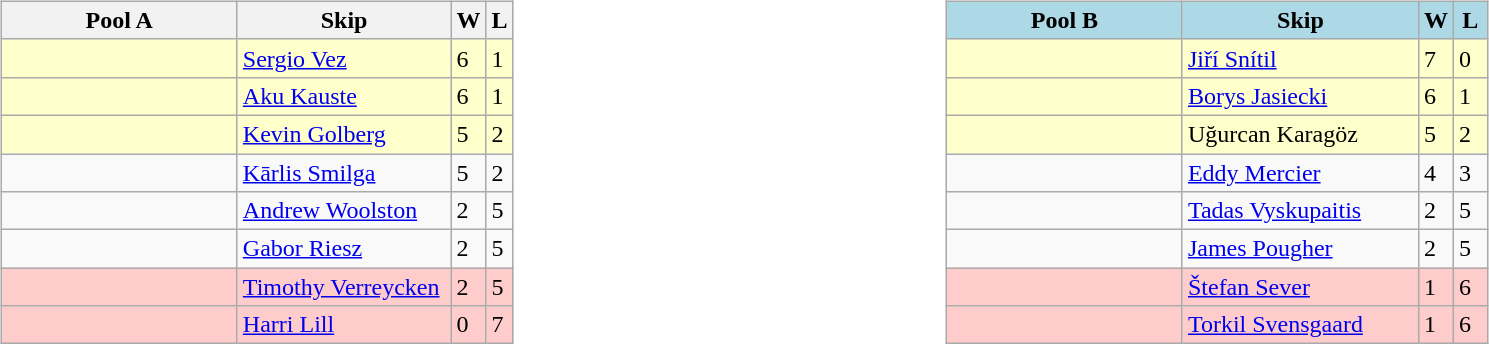<table>
<tr>
<td valign=top width=10%><br><table class=wikitable>
<tr>
<th width=150>Pool A</th>
<th width=135>Skip</th>
<th>W</th>
<th>L</th>
</tr>
<tr style="background:#ffffcc">
<td></td>
<td><a href='#'>Sergio Vez</a></td>
<td>6</td>
<td>1</td>
</tr>
<tr style="background:#ffffcc">
<td></td>
<td><a href='#'>Aku Kauste</a></td>
<td>6</td>
<td>1</td>
</tr>
<tr style="background:#ffffcc">
<td></td>
<td><a href='#'>Kevin Golberg</a></td>
<td>5</td>
<td>2</td>
</tr>
<tr>
<td></td>
<td><a href='#'>Kārlis Smilga</a></td>
<td>5</td>
<td>2</td>
</tr>
<tr>
<td></td>
<td><a href='#'>Andrew Woolston</a></td>
<td>2</td>
<td>5</td>
</tr>
<tr>
<td></td>
<td><a href='#'>Gabor Riesz</a></td>
<td>2</td>
<td>5</td>
</tr>
<tr style="background:#ffcccc">
<td></td>
<td><a href='#'>Timothy Verreycken</a></td>
<td>2</td>
<td>5</td>
</tr>
<tr style="background:#ffcccc">
<td></td>
<td><a href='#'>Harri Lill</a></td>
<td>0</td>
<td>7</td>
</tr>
</table>
</td>
<td valign=top width=10%><br><table class=wikitable>
<tr>
<th style="background: #ADD8E6;" width=150>Pool B</th>
<th style="background: #ADD8E6;" width=150>Skip</th>
<th style="background: #ADD8E6;" width=15>W</th>
<th style="background: #ADD8E6;" width=15>L</th>
</tr>
<tr style="background:#ffffcc">
<td></td>
<td><a href='#'>Jiří Snítil</a></td>
<td>7</td>
<td>0</td>
</tr>
<tr style="background:#ffffcc">
<td></td>
<td><a href='#'>Borys Jasiecki</a></td>
<td>6</td>
<td>1</td>
</tr>
<tr style="background:#ffffcc">
<td></td>
<td>Uğurcan Karagöz</td>
<td>5</td>
<td>2</td>
</tr>
<tr>
<td></td>
<td><a href='#'>Eddy Mercier</a></td>
<td>4</td>
<td>3</td>
</tr>
<tr>
<td></td>
<td><a href='#'>Tadas Vyskupaitis</a></td>
<td>2</td>
<td>5</td>
</tr>
<tr>
<td></td>
<td><a href='#'>James Pougher</a></td>
<td>2</td>
<td>5</td>
</tr>
<tr style="background:#ffcccc">
<td></td>
<td><a href='#'>Štefan Sever</a></td>
<td>1</td>
<td>6</td>
</tr>
<tr style="background:#ffcccc">
<td></td>
<td><a href='#'>Torkil Svensgaard</a></td>
<td>1</td>
<td>6</td>
</tr>
</table>
</td>
</tr>
</table>
